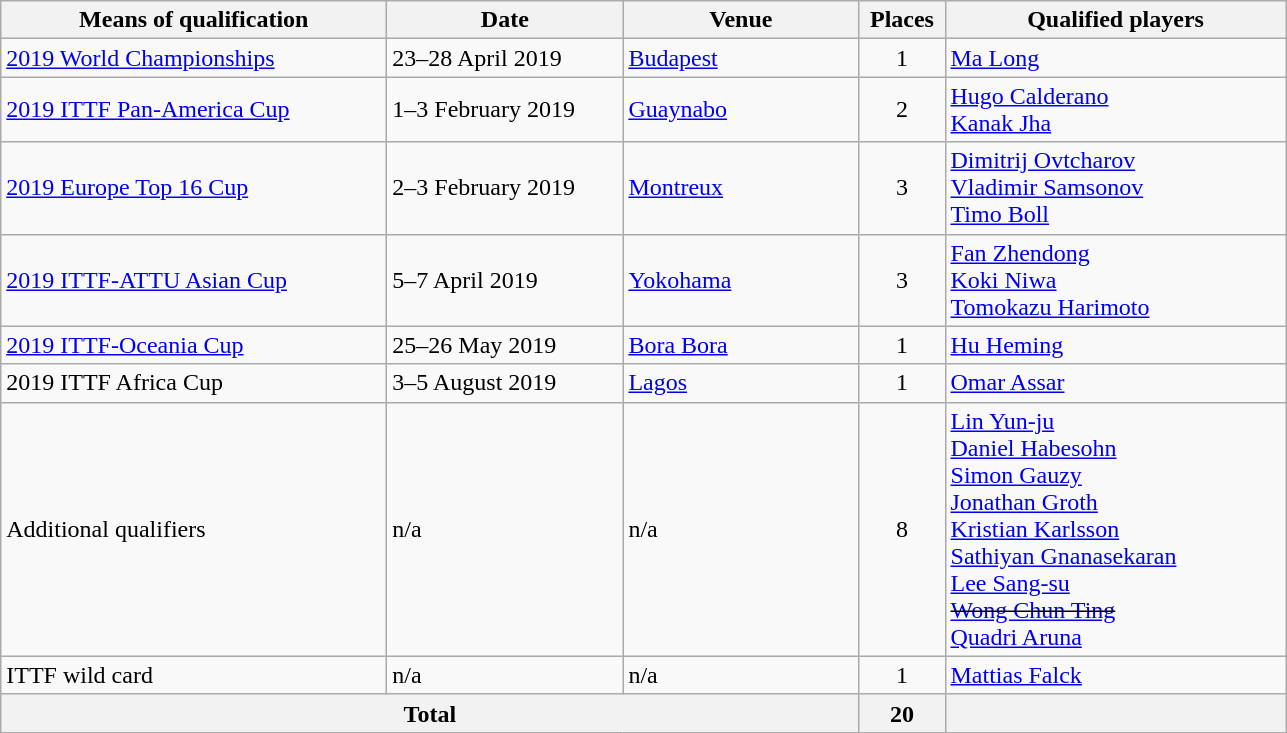<table class="wikitable" style="text-align:left; font-size:100%">
<tr>
<th width=250>Means of qualification</th>
<th width=150>Date</th>
<th width=150>Venue</th>
<th width=50>Places</th>
<th width=220>Qualified players</th>
</tr>
<tr>
<td><a href='#'>2019 World Championships</a></td>
<td>23–28 April 2019</td>
<td> <a href='#'>Budapest</a></td>
<td align=center>1</td>
<td> <a href='#'>Ma Long</a></td>
</tr>
<tr>
<td><a href='#'>2019 ITTF Pan-America Cup</a></td>
<td>1–3 February 2019</td>
<td> <a href='#'>Guaynabo</a></td>
<td align=center>2</td>
<td> <a href='#'>Hugo Calderano</a><br> <a href='#'>Kanak Jha</a></td>
</tr>
<tr>
<td><a href='#'>2019 Europe Top 16 Cup</a></td>
<td>2–3 February 2019</td>
<td> <a href='#'>Montreux</a></td>
<td align=center>3</td>
<td> <a href='#'>Dimitrij Ovtcharov</a><br> <a href='#'>Vladimir Samsonov</a><br> <a href='#'>Timo Boll</a></td>
</tr>
<tr>
<td><a href='#'>2019 ITTF-ATTU Asian Cup</a></td>
<td>5–7 April 2019</td>
<td> <a href='#'>Yokohama</a></td>
<td align=center>3</td>
<td> <a href='#'>Fan Zhendong</a><br> <a href='#'>Koki Niwa</a><br> <a href='#'>Tomokazu Harimoto</a></td>
</tr>
<tr>
<td><a href='#'>2019 ITTF-Oceania Cup</a></td>
<td>25–26 May 2019</td>
<td> <a href='#'>Bora Bora</a></td>
<td align=center>1</td>
<td> <a href='#'>Hu Heming</a></td>
</tr>
<tr>
<td>2019 ITTF Africa Cup</td>
<td>3–5 August 2019</td>
<td> <a href='#'>Lagos</a></td>
<td align=center>1</td>
<td> <a href='#'>Omar Assar</a></td>
</tr>
<tr>
<td>Additional qualifiers</td>
<td>n/a</td>
<td>n/a</td>
<td align=center>8</td>
<td> <a href='#'>Lin Yun-ju</a><br> <a href='#'>Daniel Habesohn</a><br> <a href='#'>Simon Gauzy</a><br> <a href='#'>Jonathan Groth</a><br> <a href='#'>Kristian Karlsson</a><br> <a href='#'>Sathiyan Gnanasekaran</a><br> <a href='#'>Lee Sang-su</a><br><s> <a href='#'>Wong Chun Ting</a></s><br> <a href='#'>Quadri Aruna</a></td>
</tr>
<tr>
<td>ITTF wild card</td>
<td>n/a</td>
<td>n/a</td>
<td align=center>1</td>
<td> <a href='#'>Mattias Falck</a></td>
</tr>
<tr>
<th colspan=3>Total</th>
<th>20</th>
<th></th>
</tr>
</table>
